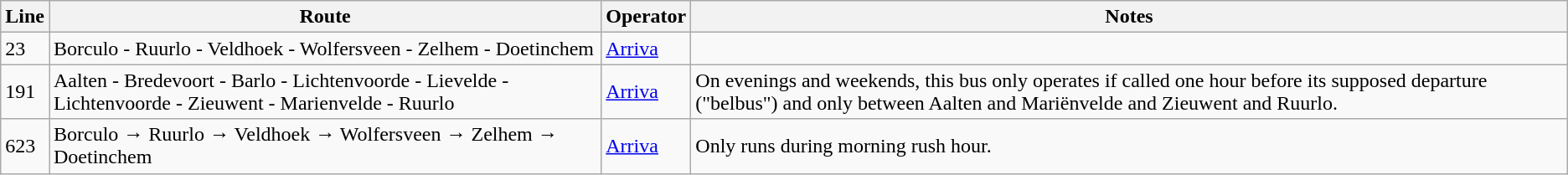<table class="wikitable">
<tr>
<th>Line</th>
<th>Route</th>
<th>Operator</th>
<th>Notes</th>
</tr>
<tr>
<td>23</td>
<td>Borculo - Ruurlo - Veldhoek - Wolfersveen - Zelhem - Doetinchem</td>
<td><a href='#'>Arriva</a></td>
<td></td>
</tr>
<tr>
<td>191</td>
<td>Aalten - Bredevoort - Barlo - Lichtenvoorde - Lievelde - Lichtenvoorde - Zieuwent - Marienvelde - Ruurlo</td>
<td><a href='#'>Arriva</a></td>
<td>On evenings and weekends, this bus only operates if called one hour before its supposed departure ("belbus") and only between Aalten and Mariënvelde and Zieuwent and Ruurlo.</td>
</tr>
<tr>
<td>623</td>
<td>Borculo → Ruurlo → Veldhoek → Wolfersveen → Zelhem → Doetinchem</td>
<td><a href='#'>Arriva</a></td>
<td>Only runs during morning rush hour.</td>
</tr>
</table>
